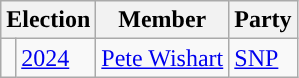<table class="wikitable">
<tr>
<th colspan="2">Election</th>
<th>Member</th>
<th>Party</th>
</tr>
<tr>
<td style="color:inherit;background-color: "></td>
<td><a href='#'>2024</a></td>
<td><a href='#'>Pete Wishart</a></td>
<td><a href='#'>SNP</a></td>
</tr>
</table>
